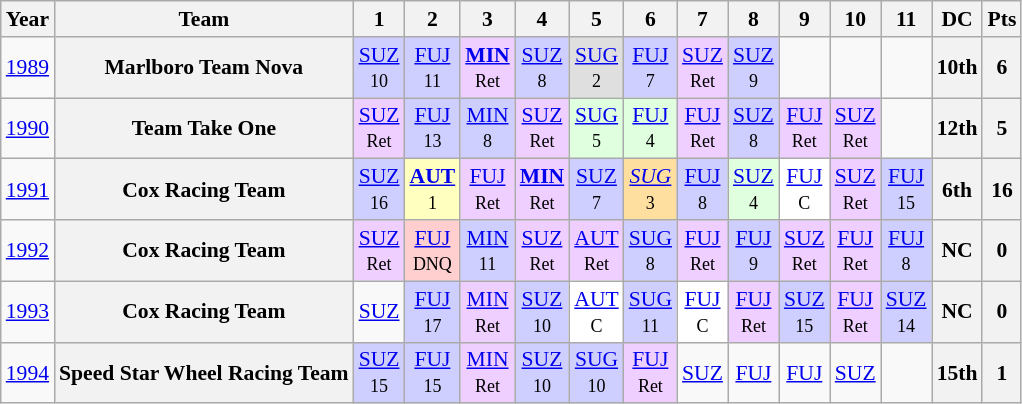<table class="wikitable" style="text-align:center; font-size:90%">
<tr>
<th>Year</th>
<th>Team</th>
<th>1</th>
<th>2</th>
<th>3</th>
<th>4</th>
<th>5</th>
<th>6</th>
<th>7</th>
<th>8</th>
<th>9</th>
<th>10</th>
<th>11</th>
<th>DC</th>
<th>Pts</th>
</tr>
<tr>
<td><a href='#'>1989</a></td>
<th>Marlboro Team Nova</th>
<td style="background:#CFCFFF;"><a href='#'>SUZ</a><br><small>10</small></td>
<td style="background:#CFCFFF;"><a href='#'>FUJ</a><br><small>11</small></td>
<td style="background:#EFCFFF;"><strong><a href='#'>MIN</a></strong><br><small>Ret</small></td>
<td style="background:#CFCFFF;"><a href='#'>SUZ</a><br><small>8</small></td>
<td style="background:#DFDFDF;"><a href='#'>SUG</a><br><small>2</small></td>
<td style="background:#CFCFFF;"><a href='#'>FUJ</a><br><small>7</small></td>
<td style="background:#EFCFFF;"><a href='#'>SUZ</a><br><small>Ret</small></td>
<td style="background:#CFCFFF;"><a href='#'>SUZ</a><br><small>9</small></td>
<td></td>
<td></td>
<td></td>
<th>10th</th>
<th>6</th>
</tr>
<tr>
<td><a href='#'>1990</a></td>
<th>Team Take One</th>
<td style="background:#EFCFFF;"><a href='#'>SUZ</a><br><small>Ret</small></td>
<td style="background:#CFCFFF;"><a href='#'>FUJ</a><br><small>13</small></td>
<td style="background:#CFCFFF;"><a href='#'>MIN</a><br><small>8</small></td>
<td style="background:#EFCFFF;"><a href='#'>SUZ</a><br><small>Ret</small></td>
<td style="background:#DFFFDF;"><a href='#'>SUG</a><br><small>5</small></td>
<td style="background:#DFFFDF;"><a href='#'>FUJ</a><br><small>4</small></td>
<td style="background:#EFCFFF;"><a href='#'>FUJ</a><br><small>Ret</small></td>
<td style="background:#CFCFFF;"><a href='#'>SUZ</a><br><small>8</small></td>
<td style="background:#EFCFFF;"><a href='#'>FUJ</a><br><small>Ret</small></td>
<td style="background:#EFCFFF;"><a href='#'>SUZ</a><br><small>Ret</small></td>
<td></td>
<th>12th</th>
<th>5</th>
</tr>
<tr>
<td><a href='#'>1991</a></td>
<th>Cox Racing Team</th>
<td style="background:#CFCFFF;"><a href='#'>SUZ</a><br><small>16</small></td>
<td style="background:#FFFFBF;"><strong><a href='#'>AUT</a></strong><br><small>1</small></td>
<td style="background:#EFCFFF;"><a href='#'>FUJ</a><br><small>Ret</small></td>
<td style="background:#EFCFFF;"><strong><a href='#'>MIN</a></strong><br><small>Ret</small></td>
<td style="background:#CFCFFF;"><a href='#'>SUZ</a><br><small>7</small></td>
<td style="background:#FFDF9F;"><em><a href='#'>SUG</a></em><br><small>3</small></td>
<td style="background:#CFCFFF;"><a href='#'>FUJ</a><br><small>8</small></td>
<td style="background:#DFFFDF;"><a href='#'>SUZ</a><br><small>4</small></td>
<td style="background:#FFFFFF;"><a href='#'>FUJ</a><br><small>C</small></td>
<td style="background:#EFCFFF;"><a href='#'>SUZ</a><br><small>Ret</small></td>
<td style="background:#CFCFFF;"><a href='#'>FUJ</a><br><small>15</small></td>
<th>6th</th>
<th>16</th>
</tr>
<tr>
<td><a href='#'>1992</a></td>
<th>Cox Racing Team</th>
<td style="background:#EFCFFF;"><a href='#'>SUZ</a><br><small>Ret</small></td>
<td style="background:#FFCFCF;"><a href='#'>FUJ</a><br><small>DNQ</small></td>
<td style="background:#CFCFFF;"><a href='#'>MIN</a><br><small>11</small></td>
<td style="background:#EFCFFF;"><a href='#'>SUZ</a><br><small>Ret</small></td>
<td style="background:#EFCFFF;"><a href='#'>AUT</a><br><small>Ret</small></td>
<td style="background:#CFCFFF;"><a href='#'>SUG</a><br><small>8</small></td>
<td style="background:#EFCFFF;"><a href='#'>FUJ</a><br><small>Ret</small></td>
<td style="background:#CFCFFF;"><a href='#'>FUJ</a><br><small>9</small></td>
<td style="background:#EFCFFF;"><a href='#'>SUZ</a><br><small>Ret</small></td>
<td style="background:#EFCFFF;"><a href='#'>FUJ</a><br><small>Ret</small></td>
<td style="background:#CFCFFF;"><a href='#'>FUJ</a><br><small>8</small></td>
<th>NC</th>
<th>0</th>
</tr>
<tr>
<td><a href='#'>1993</a></td>
<th>Cox Racing Team</th>
<td><a href='#'>SUZ</a></td>
<td style="background:#CFCFFF;"><a href='#'>FUJ</a><br><small>17</small></td>
<td style="background:#EFCFFF;"><a href='#'>MIN</a><br><small>Ret</small></td>
<td style="background:#CFCFFF;"><a href='#'>SUZ</a><br><small>10</small></td>
<td style="background:#FFFFFF;"><a href='#'>AUT</a><br><small>C</small></td>
<td style="background:#CFCFFF;"><a href='#'>SUG</a><br><small>11</small></td>
<td style="background:#FFFFFF;"><a href='#'>FUJ</a><br><small>C</small></td>
<td style="background:#EFCFFF;"><a href='#'>FUJ</a><br><small>Ret</small></td>
<td style="background:#CFCFFF;"><a href='#'>SUZ</a><br><small>15</small></td>
<td style="background:#EFCFFF;"><a href='#'>FUJ</a><br><small>Ret</small></td>
<td style="background:#CFCFFF;"><a href='#'>SUZ</a><br><small>14</small></td>
<th>NC</th>
<th>0</th>
</tr>
<tr>
<td><a href='#'>1994</a></td>
<th>Speed Star Wheel Racing Team</th>
<td style="background:#CFCFFF;"><a href='#'>SUZ</a><br><small>15</small></td>
<td style="background:#CFCFFF;"><a href='#'>FUJ</a><br><small>15</small></td>
<td style="background:#EFCFFF;"><a href='#'>MIN</a><br><small>Ret</small></td>
<td style="background:#CFCFFF;"><a href='#'>SUZ</a><br><small>10</small></td>
<td style="background:#CFCFFF;"><a href='#'>SUG</a><br><small>10</small></td>
<td style="background:#EFCFFF;"><a href='#'>FUJ</a><br><small>Ret</small></td>
<td><a href='#'>SUZ</a></td>
<td><a href='#'>FUJ</a></td>
<td><a href='#'>FUJ</a></td>
<td><a href='#'>SUZ</a></td>
<td></td>
<th>15th</th>
<th>1</th>
</tr>
</table>
